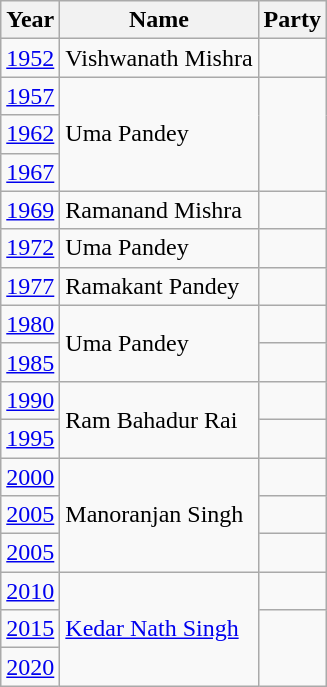<table class="wikitable sortable">
<tr>
<th>Year</th>
<th>Name</th>
<th colspan="2">Party</th>
</tr>
<tr>
<td><a href='#'>1952</a></td>
<td>Vishwanath Mishra</td>
<td></td>
</tr>
<tr>
<td><a href='#'>1957</a></td>
<td rowspan="3">Uma Pandey</td>
</tr>
<tr>
<td><a href='#'>1962</a></td>
</tr>
<tr>
<td><a href='#'>1967</a></td>
</tr>
<tr>
<td><a href='#'>1969</a></td>
<td>Ramanand Mishra</td>
<td></td>
</tr>
<tr>
<td><a href='#'>1972</a></td>
<td>Uma Pandey</td>
<td></td>
</tr>
<tr>
<td><a href='#'>1977</a></td>
<td>Ramakant Pandey</td>
<td></td>
</tr>
<tr>
<td><a href='#'>1980</a></td>
<td rowspan="2">Uma Pandey</td>
<td></td>
</tr>
<tr>
<td><a href='#'>1985</a></td>
<td></td>
</tr>
<tr>
<td><a href='#'>1990</a></td>
<td rowspan="2">Ram Bahadur Rai</td>
<td></td>
</tr>
<tr>
<td><a href='#'>1995</a></td>
<td></td>
</tr>
<tr>
<td><a href='#'>2000</a></td>
<td rowspan="3">Manoranjan Singh</td>
<td></td>
</tr>
<tr>
<td><a href='#'>2005</a></td>
<td></td>
</tr>
<tr>
<td><a href='#'>2005</a></td>
<td></td>
</tr>
<tr>
<td><a href='#'>2010</a></td>
<td rowspan="3"><a href='#'>Kedar Nath Singh</a></td>
<td></td>
</tr>
<tr>
<td><a href='#'>2015</a></td>
</tr>
<tr>
<td><a href='#'>2020</a></td>
</tr>
</table>
